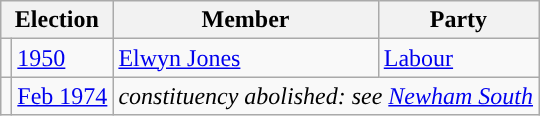<table class="wikitable">
<tr>
<th colspan="2">Election</th>
<th>Member</th>
<th>Party</th>
</tr>
<tr>
<td style="color:inherit;background-color: "></td>
<td><a href='#'>1950</a></td>
<td><a href='#'>Elwyn Jones</a></td>
<td><a href='#'>Labour</a></td>
</tr>
<tr>
<td></td>
<td><a href='#'>Feb 1974</a></td>
<td colspan="2"><em>constituency abolished: see <a href='#'>Newham South</a></em></td>
</tr>
</table>
